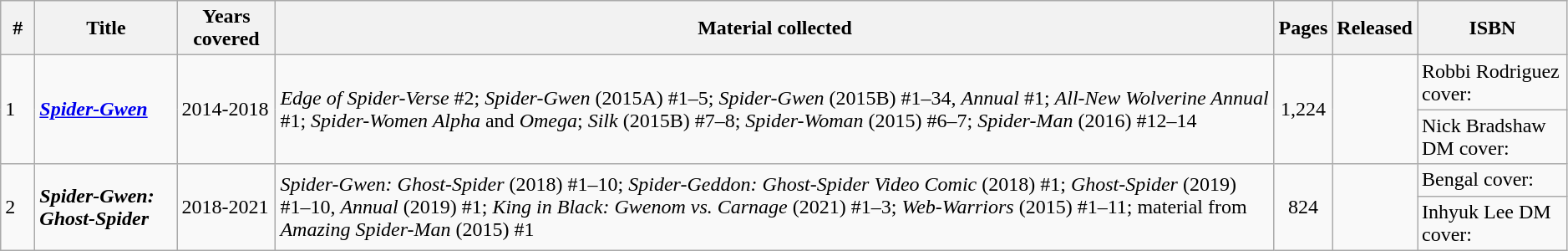<table class="wikitable sortable" width="99%">
<tr>
<th class="unsortable" width="20px">#</th>
<th>Title</th>
<th>Years covered</th>
<th class="unsortable">Material collected</th>
<th>Pages</th>
<th>Released</th>
<th class="unsortable">ISBN</th>
</tr>
<tr>
<td rowspan="2">1</td>
<td rowspan="2"><strong><em><a href='#'>Spider-Gwen</a></em></strong></td>
<td rowspan="2">2014-2018</td>
<td rowspan="2"><em>Edge of Spider-Verse</em> #2; <em>Spider-Gwen</em> (2015A) #1–5; <em>Spider-Gwen</em> (2015B) #1–34, <em>Annual</em> #1; <em>All-New Wolverine Annual</em> #1; <em>Spider-Women Alpha</em> and <em>Omega</em>; <em>Silk</em> (2015B) #7–8; <em>Spider-Woman</em> (2015) #6–7; <em>Spider-Man</em> (2016) #12–14</td>
<td rowspan="2" style="text-align: center;">1,224</td>
<td rowspan="2"></td>
<td>Robbi Rodriguez cover: </td>
</tr>
<tr>
<td>Nick Bradshaw DM cover: </td>
</tr>
<tr>
<td rowspan="2">2</td>
<td rowspan="2"><strong><em>Spider-Gwen: Ghost-Spider</em></strong></td>
<td rowspan="2">2018-2021</td>
<td rowspan="2"><em>Spider-Gwen: Ghost-Spider</em> (2018) #1–10; <em>Spider-Geddon: Ghost-Spider Video Comic</em> (2018) #1; <em>Ghost-Spider</em> (2019) #1–10, <em>Annual</em> (2019) #1; <em>King in Black: Gwenom vs. Carnage</em> (2021) #1–3; <em>Web-Warriors</em> (2015) #1–11; material from <em>Amazing Spider-Man</em> (2015) #1</td>
<td rowspan="2" style="text-align: center;">824</td>
<td rowspan="2"></td>
<td>Bengal cover: </td>
</tr>
<tr>
<td>Inhyuk Lee DM cover: </td>
</tr>
</table>
